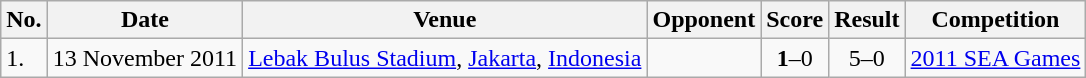<table class="wikitable">
<tr>
<th>No.</th>
<th>Date</th>
<th>Venue</th>
<th>Opponent</th>
<th>Score</th>
<th>Result</th>
<th>Competition</th>
</tr>
<tr>
<td>1.</td>
<td>13 November 2011</td>
<td><a href='#'>Lebak Bulus Stadium</a>, <a href='#'>Jakarta</a>, <a href='#'>Indonesia</a></td>
<td></td>
<td align=center><strong>1</strong>–0</td>
<td align=center>5–0</td>
<td><a href='#'>2011 SEA Games</a></td>
</tr>
</table>
